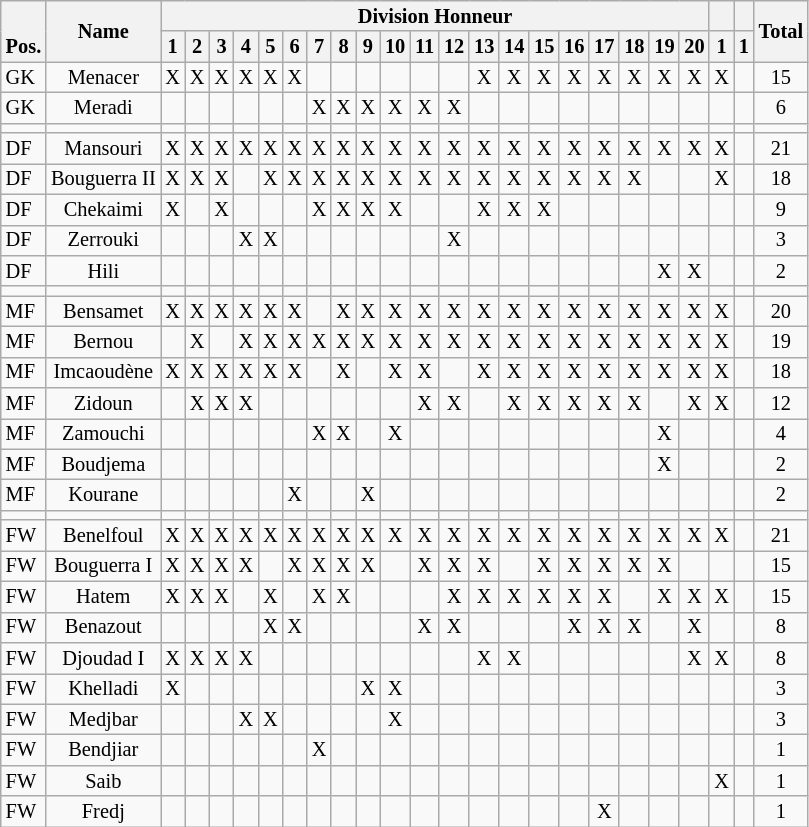<table class="wikitable sortable alternance"  style="font-size:85%; text-align:center; line-height:14px;">
<tr>
<th rowspan="2" valign="bottom">Pos.</th>
<th rowspan="2">Name</th>
<th colspan="20">Division Honneur</th>
<th colspan="1"></th>
<th colspan="1"></th>
<th rowspan="2">Total</th>
</tr>
<tr>
<th>1</th>
<th>2</th>
<th>3</th>
<th>4</th>
<th>5</th>
<th>6</th>
<th>7</th>
<th>8</th>
<th>9</th>
<th>10</th>
<th>11</th>
<th>12</th>
<th>13</th>
<th>14</th>
<th>15</th>
<th>16</th>
<th>17</th>
<th>18</th>
<th>19</th>
<th>20</th>
<th>1</th>
<th>1</th>
</tr>
<tr>
<td align="left">GK</td>
<td>Menacer</td>
<td>X</td>
<td>X</td>
<td>X</td>
<td>X</td>
<td>X</td>
<td>X</td>
<td></td>
<td></td>
<td></td>
<td></td>
<td></td>
<td></td>
<td>X</td>
<td>X</td>
<td>X</td>
<td>X</td>
<td>X</td>
<td>X</td>
<td>X</td>
<td>X</td>
<td>X</td>
<td></td>
<td>15</td>
</tr>
<tr>
<td align="left">GK</td>
<td>Meradi</td>
<td></td>
<td></td>
<td></td>
<td></td>
<td></td>
<td></td>
<td>X</td>
<td>X</td>
<td>X</td>
<td>X</td>
<td>X</td>
<td>X</td>
<td></td>
<td></td>
<td></td>
<td></td>
<td></td>
<td></td>
<td></td>
<td></td>
<td></td>
<td></td>
<td>6</td>
</tr>
<tr>
<td align="left"></td>
<td></td>
<td></td>
<td></td>
<td></td>
<td></td>
<td></td>
<td></td>
<td></td>
<td></td>
<td></td>
<td></td>
<td></td>
<td></td>
<td></td>
<td></td>
<td></td>
<td></td>
<td></td>
<td></td>
<td></td>
<td></td>
<td></td>
<td></td>
<td></td>
</tr>
<tr>
<td align="left">DF</td>
<td>Mansouri</td>
<td>X</td>
<td>X</td>
<td>X</td>
<td>X</td>
<td>X</td>
<td>X</td>
<td>X</td>
<td>X</td>
<td>X</td>
<td>X</td>
<td>X</td>
<td>X</td>
<td>X</td>
<td>X</td>
<td>X</td>
<td>X</td>
<td>X</td>
<td>X</td>
<td>X</td>
<td>X</td>
<td>X</td>
<td></td>
<td>21</td>
</tr>
<tr>
<td align="left">DF</td>
<td>Bouguerra II</td>
<td>X</td>
<td>X</td>
<td>X</td>
<td></td>
<td>X</td>
<td>X</td>
<td>X</td>
<td>X</td>
<td>X</td>
<td>X</td>
<td>X</td>
<td>X</td>
<td>X</td>
<td>X</td>
<td>X</td>
<td>X</td>
<td>X</td>
<td>X</td>
<td></td>
<td></td>
<td>X</td>
<td></td>
<td>18</td>
</tr>
<tr>
<td align="left">DF</td>
<td>Chekaimi</td>
<td>X</td>
<td></td>
<td>X</td>
<td></td>
<td></td>
<td></td>
<td>X</td>
<td>X</td>
<td>X</td>
<td>X</td>
<td></td>
<td></td>
<td>X</td>
<td>X</td>
<td>X</td>
<td></td>
<td></td>
<td></td>
<td></td>
<td></td>
<td></td>
<td></td>
<td>9</td>
</tr>
<tr>
<td align="left">DF</td>
<td>Zerrouki</td>
<td></td>
<td></td>
<td></td>
<td>X</td>
<td>X</td>
<td></td>
<td></td>
<td></td>
<td></td>
<td></td>
<td></td>
<td>X</td>
<td></td>
<td></td>
<td></td>
<td></td>
<td></td>
<td></td>
<td></td>
<td></td>
<td></td>
<td></td>
<td>3</td>
</tr>
<tr>
<td align="left">DF</td>
<td>Hili</td>
<td></td>
<td></td>
<td></td>
<td></td>
<td></td>
<td></td>
<td></td>
<td></td>
<td></td>
<td></td>
<td></td>
<td></td>
<td></td>
<td></td>
<td></td>
<td></td>
<td></td>
<td></td>
<td>X</td>
<td>X</td>
<td></td>
<td></td>
<td>2</td>
</tr>
<tr>
<td align="left"></td>
<td></td>
<td></td>
<td></td>
<td></td>
<td></td>
<td></td>
<td></td>
<td></td>
<td></td>
<td></td>
<td></td>
<td></td>
<td></td>
<td></td>
<td></td>
<td></td>
<td></td>
<td></td>
<td></td>
<td></td>
<td></td>
<td></td>
<td></td>
<td></td>
</tr>
<tr>
<td align="left">MF</td>
<td>Bensamet</td>
<td>X</td>
<td>X</td>
<td>X</td>
<td>X</td>
<td>X</td>
<td>X</td>
<td></td>
<td>X</td>
<td>X</td>
<td>X</td>
<td>X</td>
<td>X</td>
<td>X</td>
<td>X</td>
<td>X</td>
<td>X</td>
<td>X</td>
<td>X</td>
<td>X</td>
<td>X</td>
<td>X</td>
<td></td>
<td>20</td>
</tr>
<tr>
<td align="left">MF</td>
<td>Bernou</td>
<td></td>
<td>X</td>
<td></td>
<td>X</td>
<td>X</td>
<td>X</td>
<td>X</td>
<td>X</td>
<td>X</td>
<td>X</td>
<td>X</td>
<td>X</td>
<td>X</td>
<td>X</td>
<td>X</td>
<td>X</td>
<td>X</td>
<td>X</td>
<td>X</td>
<td>X</td>
<td>X</td>
<td></td>
<td>19</td>
</tr>
<tr>
<td align="left">MF</td>
<td>Imcaoudène</td>
<td>X</td>
<td>X</td>
<td>X</td>
<td>X</td>
<td>X</td>
<td>X</td>
<td></td>
<td>X</td>
<td></td>
<td>X</td>
<td>X</td>
<td></td>
<td>X</td>
<td>X</td>
<td>X</td>
<td>X</td>
<td>X</td>
<td>X</td>
<td>X</td>
<td>X</td>
<td>X</td>
<td></td>
<td>18</td>
</tr>
<tr>
<td align="left">MF</td>
<td>Zidoun</td>
<td></td>
<td>X</td>
<td>X</td>
<td>X</td>
<td></td>
<td></td>
<td></td>
<td></td>
<td></td>
<td></td>
<td>X</td>
<td>X</td>
<td></td>
<td>X</td>
<td>X</td>
<td>X</td>
<td>X</td>
<td>X</td>
<td></td>
<td>X</td>
<td>X</td>
<td></td>
<td>12</td>
</tr>
<tr>
<td align="left">MF</td>
<td>Zamouchi</td>
<td></td>
<td></td>
<td></td>
<td></td>
<td></td>
<td></td>
<td>X</td>
<td>X</td>
<td></td>
<td>X</td>
<td></td>
<td></td>
<td></td>
<td></td>
<td></td>
<td></td>
<td></td>
<td></td>
<td>X</td>
<td></td>
<td></td>
<td></td>
<td>4</td>
</tr>
<tr>
<td align="left">MF</td>
<td>Boudjema</td>
<td></td>
<td></td>
<td></td>
<td></td>
<td></td>
<td></td>
<td></td>
<td></td>
<td></td>
<td></td>
<td></td>
<td></td>
<td></td>
<td></td>
<td></td>
<td></td>
<td></td>
<td></td>
<td>X</td>
<td></td>
<td></td>
<td></td>
<td>2</td>
</tr>
<tr>
<td align="left">MF</td>
<td>Kourane</td>
<td></td>
<td></td>
<td></td>
<td></td>
<td></td>
<td>X</td>
<td></td>
<td></td>
<td>X</td>
<td></td>
<td></td>
<td></td>
<td></td>
<td></td>
<td></td>
<td></td>
<td></td>
<td></td>
<td></td>
<td></td>
<td></td>
<td></td>
<td>2</td>
</tr>
<tr>
<td align="left"></td>
<td></td>
<td></td>
<td></td>
<td></td>
<td></td>
<td></td>
<td></td>
<td></td>
<td></td>
<td></td>
<td></td>
<td></td>
<td></td>
<td></td>
<td></td>
<td></td>
<td></td>
<td></td>
<td></td>
<td></td>
<td></td>
<td></td>
<td></td>
<td></td>
</tr>
<tr>
<td align="left">FW</td>
<td>Benelfoul</td>
<td>X</td>
<td>X</td>
<td>X</td>
<td>X</td>
<td>X</td>
<td>X</td>
<td>X</td>
<td>X</td>
<td>X</td>
<td>X</td>
<td>X</td>
<td>X</td>
<td>X</td>
<td>X</td>
<td>X</td>
<td>X</td>
<td>X</td>
<td>X</td>
<td>X</td>
<td>X</td>
<td>X</td>
<td></td>
<td>21</td>
</tr>
<tr>
<td align="left">FW</td>
<td>Bouguerra I</td>
<td>X</td>
<td>X</td>
<td>X</td>
<td>X</td>
<td></td>
<td>X</td>
<td>X</td>
<td>X</td>
<td>X</td>
<td></td>
<td>X</td>
<td>X</td>
<td>X</td>
<td></td>
<td>X</td>
<td>X</td>
<td>X</td>
<td>X</td>
<td>X</td>
<td></td>
<td></td>
<td></td>
<td>15</td>
</tr>
<tr>
<td align="left">FW</td>
<td>Hatem</td>
<td>X</td>
<td>X</td>
<td>X</td>
<td></td>
<td>X</td>
<td></td>
<td>X</td>
<td>X</td>
<td></td>
<td></td>
<td></td>
<td>X</td>
<td>X</td>
<td>X</td>
<td>X</td>
<td>X</td>
<td>X</td>
<td></td>
<td>X</td>
<td>X</td>
<td>X</td>
<td></td>
<td>15</td>
</tr>
<tr>
<td align="left">FW</td>
<td>Benazout</td>
<td></td>
<td></td>
<td></td>
<td></td>
<td>X</td>
<td>X</td>
<td></td>
<td></td>
<td></td>
<td></td>
<td>X</td>
<td>X</td>
<td></td>
<td></td>
<td></td>
<td>X</td>
<td>X</td>
<td>X</td>
<td></td>
<td>X</td>
<td></td>
<td></td>
<td>8</td>
</tr>
<tr>
<td align="left">FW</td>
<td>Djoudad I</td>
<td>X</td>
<td>X</td>
<td>X</td>
<td>X</td>
<td></td>
<td></td>
<td></td>
<td></td>
<td></td>
<td></td>
<td></td>
<td></td>
<td>X</td>
<td>X</td>
<td></td>
<td></td>
<td></td>
<td></td>
<td></td>
<td>X</td>
<td>X</td>
<td></td>
<td>8</td>
</tr>
<tr>
<td align="left">FW</td>
<td>Khelladi</td>
<td>X</td>
<td></td>
<td></td>
<td></td>
<td></td>
<td></td>
<td></td>
<td></td>
<td>X</td>
<td>X</td>
<td></td>
<td></td>
<td></td>
<td></td>
<td></td>
<td></td>
<td></td>
<td></td>
<td></td>
<td></td>
<td></td>
<td></td>
<td>3</td>
</tr>
<tr>
<td align="left">FW</td>
<td>Medjbar</td>
<td></td>
<td></td>
<td></td>
<td>X</td>
<td>X</td>
<td></td>
<td></td>
<td></td>
<td></td>
<td>X</td>
<td></td>
<td></td>
<td></td>
<td></td>
<td></td>
<td></td>
<td></td>
<td></td>
<td></td>
<td></td>
<td></td>
<td></td>
<td>3</td>
</tr>
<tr>
<td align="left">FW</td>
<td>Bendjiar</td>
<td></td>
<td></td>
<td></td>
<td></td>
<td></td>
<td></td>
<td>X</td>
<td></td>
<td></td>
<td></td>
<td></td>
<td></td>
<td></td>
<td></td>
<td></td>
<td></td>
<td></td>
<td></td>
<td></td>
<td></td>
<td></td>
<td></td>
<td>1</td>
</tr>
<tr>
<td align="left">FW</td>
<td>Saib</td>
<td></td>
<td></td>
<td></td>
<td></td>
<td></td>
<td></td>
<td></td>
<td></td>
<td></td>
<td></td>
<td></td>
<td></td>
<td></td>
<td></td>
<td></td>
<td></td>
<td></td>
<td></td>
<td></td>
<td></td>
<td>X</td>
<td></td>
<td>1</td>
</tr>
<tr>
<td align="left">FW</td>
<td>Fredj</td>
<td></td>
<td></td>
<td></td>
<td></td>
<td></td>
<td></td>
<td></td>
<td></td>
<td></td>
<td></td>
<td></td>
<td></td>
<td></td>
<td></td>
<td></td>
<td></td>
<td>X</td>
<td></td>
<td></td>
<td></td>
<td></td>
<td></td>
<td>1</td>
</tr>
</table>
